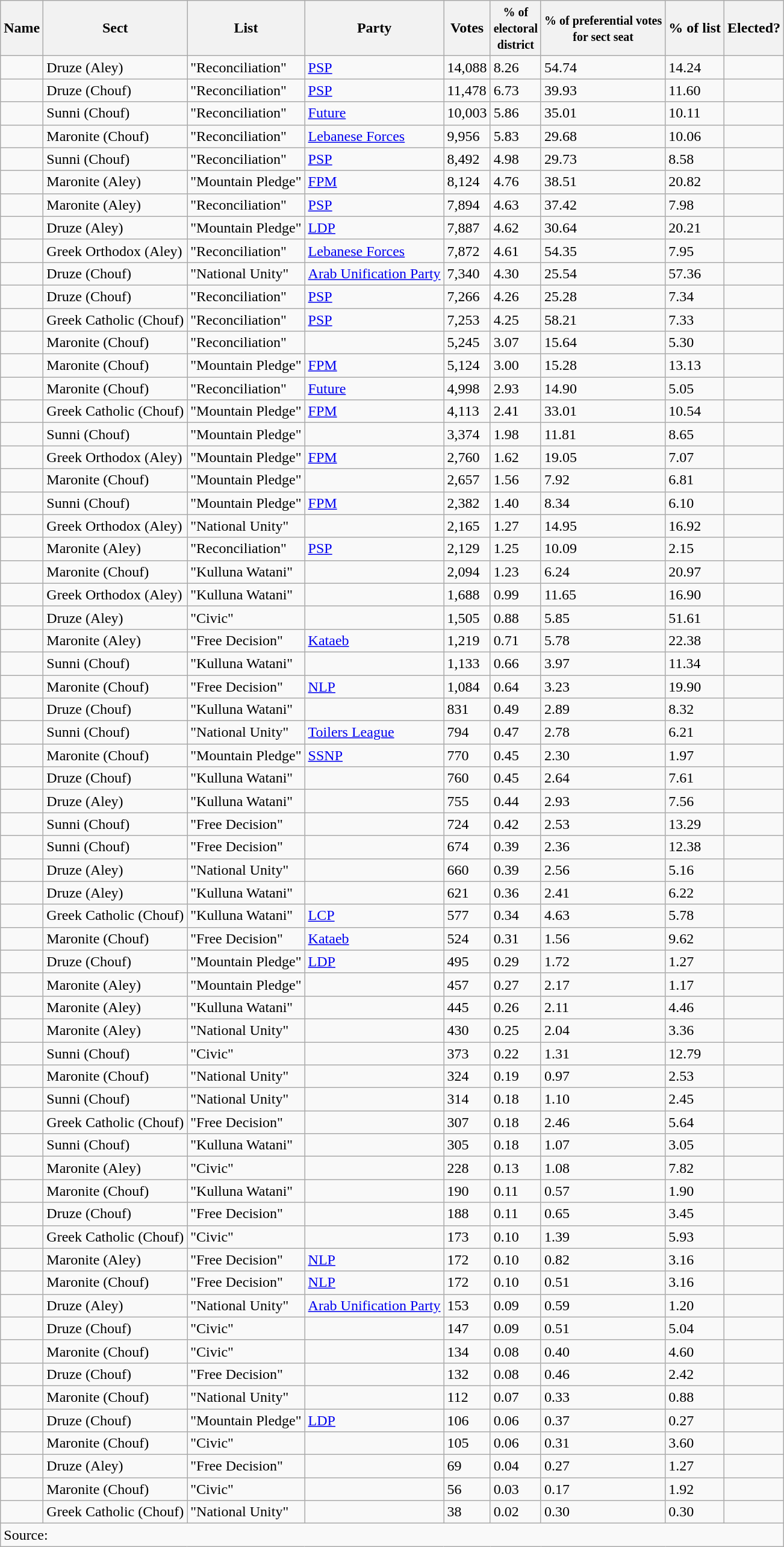<table class="wikitable sortable" style=text-align:left>
<tr>
<th>Name</th>
<th>Sect</th>
<th>List</th>
<th>Party</th>
<th>Votes</th>
<th><small>% of<br>electoral<br>district</small></th>
<th><small>% of preferential votes<br>for sect seat</small></th>
<th>% of list</th>
<th>Elected?</th>
</tr>
<tr>
<td></td>
<td>Druze (Aley)</td>
<td>"Reconciliation"</td>
<td><a href='#'>PSP</a></td>
<td>14,088</td>
<td>8.26</td>
<td>54.74</td>
<td>14.24</td>
<td></td>
</tr>
<tr>
<td></td>
<td>Druze (Chouf)</td>
<td>"Reconciliation"</td>
<td><a href='#'>PSP</a></td>
<td>11,478</td>
<td>6.73</td>
<td>39.93</td>
<td>11.60</td>
<td></td>
</tr>
<tr>
<td></td>
<td>Sunni (Chouf)</td>
<td>"Reconciliation"</td>
<td><a href='#'>Future</a></td>
<td>10,003</td>
<td>5.86</td>
<td>35.01</td>
<td>10.11</td>
<td></td>
</tr>
<tr>
<td></td>
<td>Maronite (Chouf)</td>
<td>"Reconciliation"</td>
<td><a href='#'>Lebanese Forces</a></td>
<td>9,956</td>
<td>5.83</td>
<td>29.68</td>
<td>10.06</td>
<td></td>
</tr>
<tr>
<td></td>
<td>Sunni (Chouf)</td>
<td>"Reconciliation"</td>
<td><a href='#'>PSP</a></td>
<td>8,492</td>
<td>4.98</td>
<td>29.73</td>
<td>8.58</td>
<td></td>
</tr>
<tr>
<td></td>
<td>Maronite (Aley)</td>
<td>"Mountain Pledge"</td>
<td><a href='#'>FPM</a></td>
<td>8,124</td>
<td>4.76</td>
<td>38.51</td>
<td>20.82</td>
<td></td>
</tr>
<tr>
<td></td>
<td>Maronite (Aley)</td>
<td>"Reconciliation"</td>
<td><a href='#'>PSP</a></td>
<td>7,894</td>
<td>4.63</td>
<td>37.42</td>
<td>7.98</td>
<td></td>
</tr>
<tr>
<td></td>
<td>Druze (Aley)</td>
<td>"Mountain Pledge"</td>
<td><a href='#'>LDP</a></td>
<td>7,887</td>
<td>4.62</td>
<td>30.64</td>
<td>20.21</td>
<td></td>
</tr>
<tr>
<td></td>
<td>Greek Orthodox (Aley)</td>
<td>"Reconciliation"</td>
<td><a href='#'>Lebanese Forces</a></td>
<td>7,872</td>
<td>4.61</td>
<td>54.35</td>
<td>7.95</td>
<td></td>
</tr>
<tr>
<td></td>
<td>Druze (Chouf)</td>
<td>"National Unity"</td>
<td><a href='#'>Arab Unification Party</a></td>
<td>7,340</td>
<td>4.30</td>
<td>25.54</td>
<td>57.36</td>
<td></td>
</tr>
<tr>
<td></td>
<td>Druze (Chouf)</td>
<td>"Reconciliation"</td>
<td><a href='#'>PSP</a></td>
<td>7,266</td>
<td>4.26</td>
<td>25.28</td>
<td>7.34</td>
<td></td>
</tr>
<tr>
<td></td>
<td>Greek Catholic (Chouf)</td>
<td>"Reconciliation"</td>
<td><a href='#'>PSP</a></td>
<td>7,253</td>
<td>4.25</td>
<td>58.21</td>
<td>7.33</td>
<td></td>
</tr>
<tr>
<td></td>
<td>Maronite (Chouf)</td>
<td>"Reconciliation"</td>
<td></td>
<td>5,245</td>
<td>3.07</td>
<td>15.64</td>
<td>5.30</td>
<td></td>
</tr>
<tr>
<td></td>
<td>Maronite (Chouf)</td>
<td>"Mountain Pledge"</td>
<td><a href='#'>FPM</a></td>
<td>5,124</td>
<td>3.00</td>
<td>15.28</td>
<td>13.13</td>
<td></td>
</tr>
<tr>
<td></td>
<td>Maronite (Chouf)</td>
<td>"Reconciliation"</td>
<td><a href='#'>Future</a></td>
<td>4,998</td>
<td>2.93</td>
<td>14.90</td>
<td>5.05</td>
<td></td>
</tr>
<tr>
<td></td>
<td>Greek Catholic (Chouf)</td>
<td>"Mountain Pledge"</td>
<td><a href='#'>FPM</a></td>
<td>4,113</td>
<td>2.41</td>
<td>33.01</td>
<td>10.54</td>
<td></td>
</tr>
<tr>
<td></td>
<td>Sunni (Chouf)</td>
<td>"Mountain Pledge"</td>
<td></td>
<td>3,374</td>
<td>1.98</td>
<td>11.81</td>
<td>8.65</td>
<td></td>
</tr>
<tr>
<td></td>
<td>Greek Orthodox (Aley)</td>
<td>"Mountain Pledge"</td>
<td><a href='#'>FPM</a></td>
<td>2,760</td>
<td>1.62</td>
<td>19.05</td>
<td>7.07</td>
<td></td>
</tr>
<tr>
<td></td>
<td>Maronite (Chouf)</td>
<td>"Mountain Pledge"</td>
<td></td>
<td>2,657</td>
<td>1.56</td>
<td>7.92</td>
<td>6.81</td>
<td></td>
</tr>
<tr>
<td></td>
<td>Sunni (Chouf)</td>
<td>"Mountain Pledge"</td>
<td><a href='#'>FPM</a></td>
<td>2,382</td>
<td>1.40</td>
<td>8.34</td>
<td>6.10</td>
<td></td>
</tr>
<tr>
<td></td>
<td>Greek Orthodox (Aley)</td>
<td>"National Unity"</td>
<td></td>
<td>2,165</td>
<td>1.27</td>
<td>14.95</td>
<td>16.92</td>
<td></td>
</tr>
<tr>
<td></td>
<td>Maronite (Aley)</td>
<td>"Reconciliation"</td>
<td><a href='#'>PSP</a></td>
<td>2,129</td>
<td>1.25</td>
<td>10.09</td>
<td>2.15</td>
<td></td>
</tr>
<tr>
<td></td>
<td>Maronite (Chouf)</td>
<td>"Kulluna Watani"</td>
<td></td>
<td>2,094</td>
<td>1.23</td>
<td>6.24</td>
<td>20.97</td>
<td></td>
</tr>
<tr>
<td></td>
<td>Greek Orthodox (Aley)</td>
<td>"Kulluna Watani"</td>
<td></td>
<td>1,688</td>
<td>0.99</td>
<td>11.65</td>
<td>16.90</td>
<td></td>
</tr>
<tr>
<td></td>
<td>Druze (Aley)</td>
<td>"Civic"</td>
<td></td>
<td>1,505</td>
<td>0.88</td>
<td>5.85</td>
<td>51.61</td>
<td></td>
</tr>
<tr>
<td></td>
<td>Maronite (Aley)</td>
<td>"Free Decision"</td>
<td><a href='#'>Kataeb</a></td>
<td>1,219</td>
<td>0.71</td>
<td>5.78</td>
<td>22.38</td>
<td></td>
</tr>
<tr>
<td></td>
<td>Sunni (Chouf)</td>
<td>"Kulluna Watani"</td>
<td></td>
<td>1,133</td>
<td>0.66</td>
<td>3.97</td>
<td>11.34</td>
<td></td>
</tr>
<tr>
<td></td>
<td>Maronite (Chouf)</td>
<td>"Free Decision"</td>
<td><a href='#'>NLP</a></td>
<td>1,084</td>
<td>0.64</td>
<td>3.23</td>
<td>19.90</td>
<td></td>
</tr>
<tr>
<td></td>
<td>Druze (Chouf)</td>
<td>"Kulluna Watani"</td>
<td></td>
<td>831</td>
<td>0.49</td>
<td>2.89</td>
<td>8.32</td>
<td></td>
</tr>
<tr>
<td></td>
<td>Sunni (Chouf)</td>
<td>"National Unity"</td>
<td><a href='#'>Toilers League</a></td>
<td>794</td>
<td>0.47</td>
<td>2.78</td>
<td>6.21</td>
<td></td>
</tr>
<tr>
<td></td>
<td>Maronite (Chouf)</td>
<td>"Mountain Pledge"</td>
<td><a href='#'>SSNP</a></td>
<td>770</td>
<td>0.45</td>
<td>2.30</td>
<td>1.97</td>
<td></td>
</tr>
<tr>
<td></td>
<td>Druze (Chouf)</td>
<td>"Kulluna Watani"</td>
<td></td>
<td>760</td>
<td>0.45</td>
<td>2.64</td>
<td>7.61</td>
<td></td>
</tr>
<tr>
<td></td>
<td>Druze (Aley)</td>
<td>"Kulluna Watani"</td>
<td></td>
<td>755</td>
<td>0.44</td>
<td>2.93</td>
<td>7.56</td>
<td></td>
</tr>
<tr>
<td></td>
<td>Sunni (Chouf)</td>
<td>"Free Decision"</td>
<td></td>
<td>724</td>
<td>0.42</td>
<td>2.53</td>
<td>13.29</td>
<td></td>
</tr>
<tr>
<td></td>
<td>Sunni (Chouf)</td>
<td>"Free Decision"</td>
<td></td>
<td>674</td>
<td>0.39</td>
<td>2.36</td>
<td>12.38</td>
<td></td>
</tr>
<tr>
<td></td>
<td>Druze (Aley)</td>
<td>"National Unity"</td>
<td></td>
<td>660</td>
<td>0.39</td>
<td>2.56</td>
<td>5.16</td>
<td></td>
</tr>
<tr>
<td></td>
<td>Druze (Aley)</td>
<td>"Kulluna Watani"</td>
<td></td>
<td>621</td>
<td>0.36</td>
<td>2.41</td>
<td>6.22</td>
<td></td>
</tr>
<tr>
<td></td>
<td>Greek Catholic (Chouf)</td>
<td>"Kulluna Watani"</td>
<td><a href='#'>LCP</a></td>
<td>577</td>
<td>0.34</td>
<td>4.63</td>
<td>5.78</td>
<td></td>
</tr>
<tr>
<td></td>
<td>Maronite (Chouf)</td>
<td>"Free Decision"</td>
<td><a href='#'>Kataeb</a></td>
<td>524</td>
<td>0.31</td>
<td>1.56</td>
<td>9.62</td>
<td></td>
</tr>
<tr>
<td></td>
<td>Druze (Chouf)</td>
<td>"Mountain Pledge"</td>
<td><a href='#'>LDP</a></td>
<td>495</td>
<td>0.29</td>
<td>1.72</td>
<td>1.27</td>
<td></td>
</tr>
<tr>
<td></td>
<td>Maronite (Aley)</td>
<td>"Mountain Pledge"</td>
<td></td>
<td>457</td>
<td>0.27</td>
<td>2.17</td>
<td>1.17</td>
<td></td>
</tr>
<tr>
<td></td>
<td>Maronite (Aley)</td>
<td>"Kulluna Watani"</td>
<td></td>
<td>445</td>
<td>0.26</td>
<td>2.11</td>
<td>4.46</td>
<td></td>
</tr>
<tr>
<td></td>
<td>Maronite (Aley)</td>
<td>"National Unity"</td>
<td></td>
<td>430</td>
<td>0.25</td>
<td>2.04</td>
<td>3.36</td>
<td></td>
</tr>
<tr>
<td></td>
<td>Sunni (Chouf)</td>
<td>"Civic"</td>
<td></td>
<td>373</td>
<td>0.22</td>
<td>1.31</td>
<td>12.79</td>
<td></td>
</tr>
<tr>
<td></td>
<td>Maronite (Chouf)</td>
<td>"National Unity"</td>
<td></td>
<td>324</td>
<td>0.19</td>
<td>0.97</td>
<td>2.53</td>
<td></td>
</tr>
<tr>
<td></td>
<td>Sunni (Chouf)</td>
<td>"National Unity"</td>
<td></td>
<td>314</td>
<td>0.18</td>
<td>1.10</td>
<td>2.45</td>
<td></td>
</tr>
<tr>
<td></td>
<td>Greek Catholic (Chouf)</td>
<td>"Free Decision"</td>
<td></td>
<td>307</td>
<td>0.18</td>
<td>2.46</td>
<td>5.64</td>
<td></td>
</tr>
<tr>
<td></td>
<td>Sunni (Chouf)</td>
<td>"Kulluna Watani"</td>
<td></td>
<td>305</td>
<td>0.18</td>
<td>1.07</td>
<td>3.05</td>
<td></td>
</tr>
<tr>
<td></td>
<td>Maronite (Aley)</td>
<td>"Civic"</td>
<td></td>
<td>228</td>
<td>0.13</td>
<td>1.08</td>
<td>7.82</td>
<td></td>
</tr>
<tr>
<td></td>
<td>Maronite (Chouf)</td>
<td>"Kulluna Watani"</td>
<td></td>
<td>190</td>
<td>0.11</td>
<td>0.57</td>
<td>1.90</td>
<td></td>
</tr>
<tr>
<td></td>
<td>Druze (Chouf)</td>
<td>"Free Decision"</td>
<td></td>
<td>188</td>
<td>0.11</td>
<td>0.65</td>
<td>3.45</td>
<td></td>
</tr>
<tr>
<td></td>
<td>Greek Catholic (Chouf)</td>
<td>"Civic"</td>
<td></td>
<td>173</td>
<td>0.10</td>
<td>1.39</td>
<td>5.93</td>
<td></td>
</tr>
<tr>
<td></td>
<td>Maronite (Aley)</td>
<td>"Free Decision"</td>
<td><a href='#'>NLP</a></td>
<td>172</td>
<td>0.10</td>
<td>0.82</td>
<td>3.16</td>
<td></td>
</tr>
<tr>
<td></td>
<td>Maronite (Chouf)</td>
<td>"Free Decision"</td>
<td><a href='#'>NLP</a></td>
<td>172</td>
<td>0.10</td>
<td>0.51</td>
<td>3.16</td>
<td></td>
</tr>
<tr>
<td></td>
<td>Druze (Aley)</td>
<td>"National Unity"</td>
<td><a href='#'>Arab Unification Party</a></td>
<td>153</td>
<td>0.09</td>
<td>0.59</td>
<td>1.20</td>
<td></td>
</tr>
<tr>
<td></td>
<td>Druze (Chouf)</td>
<td>"Civic"</td>
<td></td>
<td>147</td>
<td>0.09</td>
<td>0.51</td>
<td>5.04</td>
<td></td>
</tr>
<tr>
<td></td>
<td>Maronite (Chouf)</td>
<td>"Civic"</td>
<td></td>
<td>134</td>
<td>0.08</td>
<td>0.40</td>
<td>4.60</td>
<td></td>
</tr>
<tr>
<td></td>
<td>Druze (Chouf)</td>
<td>"Free Decision"</td>
<td></td>
<td>132</td>
<td>0.08</td>
<td>0.46</td>
<td>2.42</td>
<td></td>
</tr>
<tr>
<td></td>
<td>Maronite (Chouf)</td>
<td>"National Unity"</td>
<td></td>
<td>112</td>
<td>0.07</td>
<td>0.33</td>
<td>0.88</td>
<td></td>
</tr>
<tr>
<td></td>
<td>Druze (Chouf)</td>
<td>"Mountain Pledge"</td>
<td><a href='#'>LDP</a></td>
<td>106</td>
<td>0.06</td>
<td>0.37</td>
<td>0.27</td>
<td></td>
</tr>
<tr>
<td></td>
<td>Maronite (Chouf)</td>
<td>"Civic"</td>
<td></td>
<td>105</td>
<td>0.06</td>
<td>0.31</td>
<td>3.60</td>
<td></td>
</tr>
<tr>
<td></td>
<td>Druze (Aley)</td>
<td>"Free Decision"</td>
<td></td>
<td>69</td>
<td>0.04</td>
<td>0.27</td>
<td>1.27</td>
<td></td>
</tr>
<tr>
<td></td>
<td>Maronite (Chouf)</td>
<td>"Civic"</td>
<td></td>
<td>56</td>
<td>0.03</td>
<td>0.17</td>
<td>1.92</td>
<td></td>
</tr>
<tr>
<td></td>
<td>Greek Catholic (Chouf)</td>
<td>"National Unity"</td>
<td></td>
<td>38</td>
<td>0.02</td>
<td>0.30</td>
<td>0.30</td>
<td></td>
</tr>
<tr>
<td colspan=9 class="sortbottom" align=left>Source:</td>
</tr>
</table>
